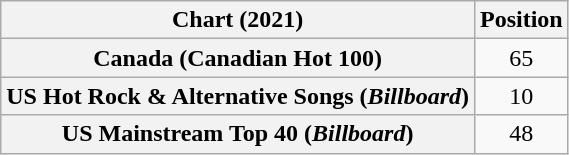<table class="wikitable sortable plainrowheaders" style="text-align:center">
<tr>
<th scope="col">Chart (2021)</th>
<th scope="col">Position</th>
</tr>
<tr>
<th scope="row">Canada (Canadian Hot 100)</th>
<td>65</td>
</tr>
<tr>
<th scope="row">US Hot Rock & Alternative Songs (<em>Billboard</em>)</th>
<td>10</td>
</tr>
<tr>
<th scope="row">US Mainstream Top 40 (<em>Billboard</em>)</th>
<td>48</td>
</tr>
</table>
